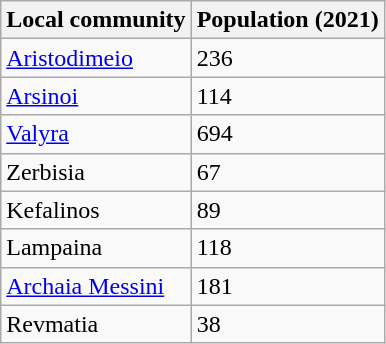<table class=wikitable>
<tr>
<th>Local community</th>
<th>Population (2021)</th>
</tr>
<tr>
<td><a href='#'>Aristodimeio</a></td>
<td>236</td>
</tr>
<tr>
<td><a href='#'>Arsinoi</a></td>
<td>114</td>
</tr>
<tr>
<td><a href='#'>Valyra</a></td>
<td>694</td>
</tr>
<tr>
<td>Zerbisia</td>
<td>67</td>
</tr>
<tr>
<td>Kefalinos</td>
<td>89</td>
</tr>
<tr>
<td>Lampaina</td>
<td>118</td>
</tr>
<tr>
<td><a href='#'>Archaia Messini</a></td>
<td>181</td>
</tr>
<tr>
<td>Revmatia</td>
<td>38</td>
</tr>
</table>
